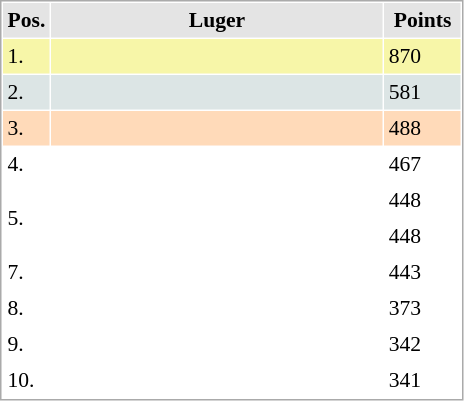<table cellspacing="1" cellpadding="3" style="border:1px solid #aaa; font-size:90%;">
<tr style="background:#e4e4e4;">
<th style="width:10px;">Pos.</th>
<th style="width:215px;">Luger</th>
<th style="width:45px;">Points</th>
</tr>
<tr style="background:#f7f6a8;">
<td>1.</td>
<td align="left"><strong></strong></td>
<td>870</td>
</tr>
<tr style="background:#dce5e5;">
<td>2.</td>
<td align="left"></td>
<td>581</td>
</tr>
<tr style="background:#ffdab9;">
<td>3.</td>
<td align="left"></td>
<td>488</td>
</tr>
<tr>
<td>4.</td>
<td align="left"></td>
<td>467</td>
</tr>
<tr>
<td rowspan=2>5.</td>
<td align="left"></td>
<td>448</td>
</tr>
<tr>
<td align="left"></td>
<td>448</td>
</tr>
<tr>
<td>7.</td>
<td align="left"></td>
<td>443</td>
</tr>
<tr>
<td>8.</td>
<td align="left"></td>
<td>373</td>
</tr>
<tr>
<td>9.</td>
<td align="left"></td>
<td>342</td>
</tr>
<tr>
<td>10.</td>
<td align="left"></td>
<td>341</td>
</tr>
</table>
